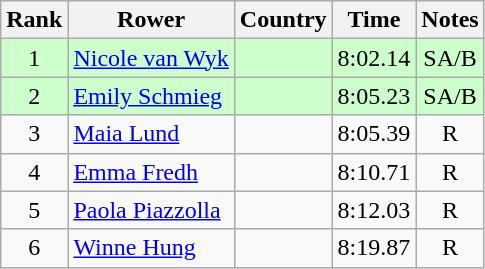<table class="wikitable" style="text-align:center">
<tr>
<th>Rank</th>
<th>Rower</th>
<th>Country</th>
<th>Time</th>
<th>Notes</th>
</tr>
<tr bgcolor=ccffcc>
<td>1</td>
<td align="left"><a href='#'>Nicole van Wyk</a></td>
<td align="left"></td>
<td>8:02.14</td>
<td>SA/B</td>
</tr>
<tr bgcolor=ccffcc>
<td>2</td>
<td align="left"><a href='#'>Emily Schmieg</a></td>
<td align="left"></td>
<td>8:05.23</td>
<td>SA/B</td>
</tr>
<tr>
<td>3</td>
<td align="left"><a href='#'>Maia Lund</a></td>
<td align="left"></td>
<td>8:05.39</td>
<td>R</td>
</tr>
<tr>
<td>4</td>
<td align="left"><a href='#'>Emma Fredh</a></td>
<td align="left"></td>
<td>8:10.71</td>
<td>R</td>
</tr>
<tr>
<td>5</td>
<td align="left"><a href='#'>Paola Piazzolla</a></td>
<td align="left"></td>
<td>8:12.03</td>
<td>R</td>
</tr>
<tr>
<td>6</td>
<td align="left"><a href='#'>Winne Hung</a></td>
<td align="left"></td>
<td>8:19.87</td>
<td>R</td>
</tr>
</table>
